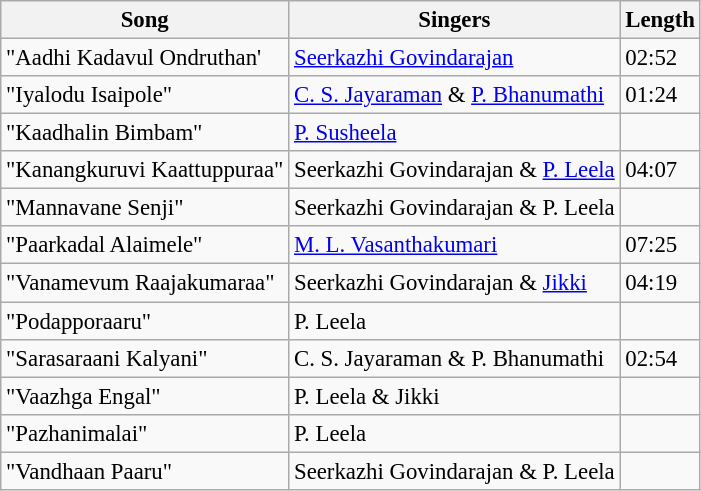<table class="wikitable" style="font-size:95%;">
<tr>
<th>Song</th>
<th>Singers</th>
<th>Length</th>
</tr>
<tr>
<td>"Aadhi Kadavul Ondruthan'</td>
<td><a href='#'>Seerkazhi Govindarajan</a></td>
<td>02:52</td>
</tr>
<tr>
<td>"Iyalodu Isaipole"</td>
<td><a href='#'>C. S. Jayaraman</a> & <a href='#'>P. Bhanumathi</a></td>
<td>01:24</td>
</tr>
<tr>
<td>"Kaadhalin Bimbam"</td>
<td><a href='#'>P. Susheela</a></td>
<td></td>
</tr>
<tr>
<td>"Kanangkuruvi Kaattuppuraa"</td>
<td>Seerkazhi Govindarajan &  <a href='#'>P. Leela</a></td>
<td>04:07</td>
</tr>
<tr>
<td>"Mannavane Senji"</td>
<td>Seerkazhi Govindarajan & P. Leela</td>
<td></td>
</tr>
<tr>
<td>"Paarkadal Alaimele"</td>
<td><a href='#'>M. L. Vasanthakumari</a></td>
<td>07:25</td>
</tr>
<tr>
<td>"Vanamevum Raajakumaraa"</td>
<td>Seerkazhi Govindarajan & <a href='#'>Jikki</a></td>
<td>04:19</td>
</tr>
<tr>
<td>"Podapporaaru"</td>
<td>P. Leela</td>
<td></td>
</tr>
<tr>
<td>"Sarasaraani Kalyani"</td>
<td>C. S. Jayaraman & P. Bhanumathi</td>
<td>02:54</td>
</tr>
<tr>
<td>"Vaazhga Engal"</td>
<td>P. Leela & Jikki</td>
<td></td>
</tr>
<tr>
<td>"Pazhanimalai"</td>
<td>P. Leela</td>
<td></td>
</tr>
<tr>
<td>"Vandhaan Paaru"</td>
<td>Seerkazhi Govindarajan & P. Leela</td>
<td></td>
</tr>
</table>
